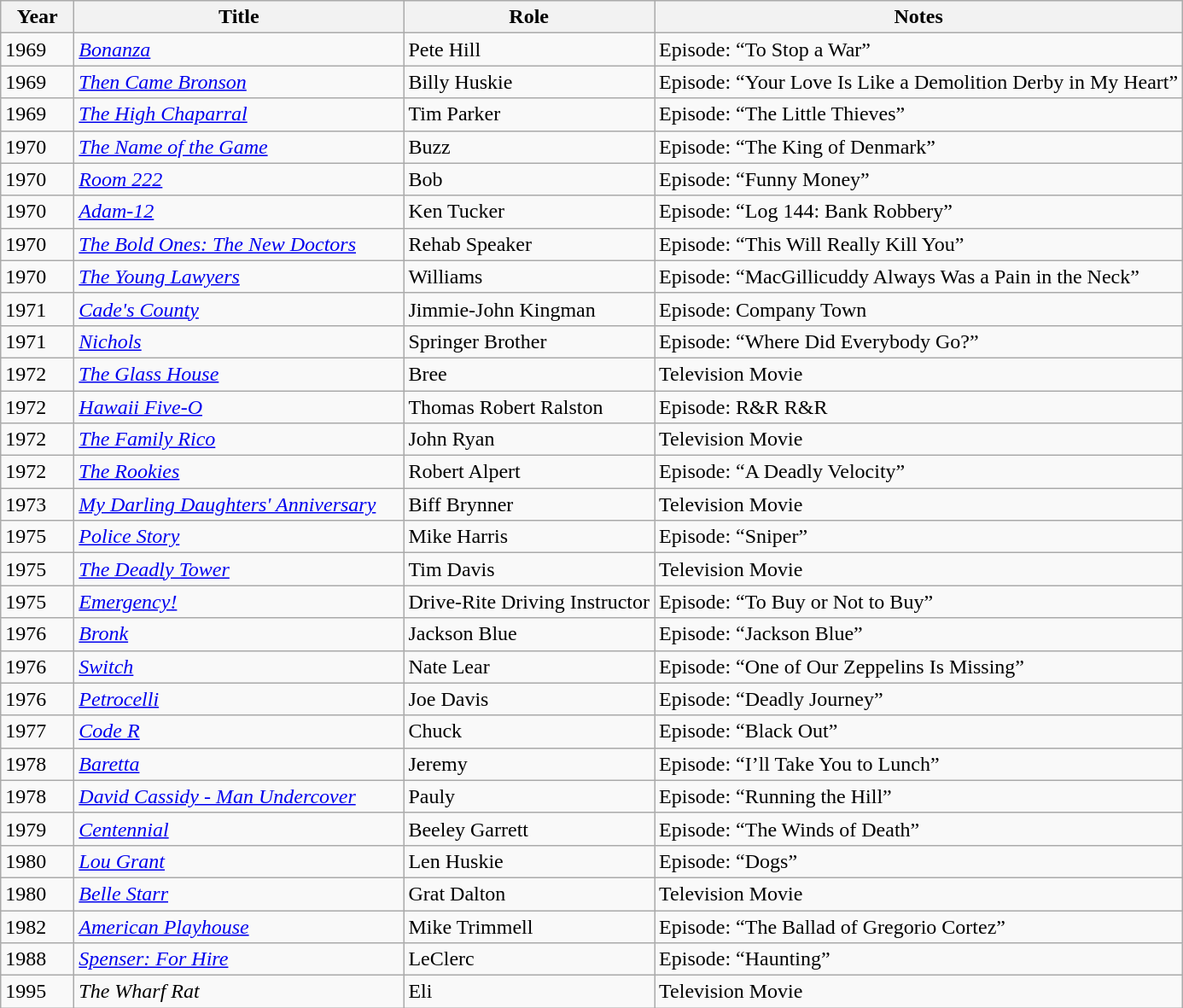<table class="wikitable sortable">
<tr>
<th scope="col" style="width: 50px;">Year</th>
<th scope="col" style="width: 250px;">Title</th>
<th>Role</th>
<th class="unsortable">Notes</th>
</tr>
<tr>
<td>1969</td>
<td><em><a href='#'>Bonanza</a></em></td>
<td>Pete Hill</td>
<td>Episode: “To Stop a War”</td>
</tr>
<tr>
<td>1969</td>
<td><em><a href='#'>Then Came Bronson</a></em></td>
<td>Billy Huskie</td>
<td>Episode: “Your Love Is Like a Demolition Derby in My Heart”</td>
</tr>
<tr>
<td>1969</td>
<td><em><a href='#'>The High Chaparral</a></em></td>
<td>Tim Parker</td>
<td>Episode: “The Little Thieves”</td>
</tr>
<tr>
<td>1970</td>
<td><em><a href='#'>The Name of the Game</a></em></td>
<td>Buzz</td>
<td>Episode: “The King of Denmark”</td>
</tr>
<tr>
<td>1970</td>
<td><em><a href='#'>Room 222</a></em></td>
<td>Bob</td>
<td>Episode: “Funny Money”</td>
</tr>
<tr>
<td>1970</td>
<td><em><a href='#'>Adam-12</a></em></td>
<td>Ken Tucker</td>
<td>Episode: “Log 144: Bank Robbery”</td>
</tr>
<tr>
<td>1970</td>
<td><em><a href='#'>The Bold Ones: The New Doctors </a></em></td>
<td>Rehab Speaker</td>
<td>Episode: “This Will Really Kill You”</td>
</tr>
<tr>
<td>1970</td>
<td><em><a href='#'>The Young Lawyers</a></em></td>
<td>Williams</td>
<td>Episode: “MacGillicuddy Always Was a Pain in the Neck”</td>
</tr>
<tr>
<td>1971</td>
<td><em><a href='#'>Cade's County</a></em></td>
<td>Jimmie-John Kingman</td>
<td>Episode: Company Town</td>
</tr>
<tr>
<td>1971</td>
<td><em><a href='#'>Nichols</a></em></td>
<td>Springer Brother</td>
<td>Episode: “Where Did Everybody Go?”</td>
</tr>
<tr>
<td>1972</td>
<td><em><a href='#'>The Glass House</a></em></td>
<td>Bree</td>
<td>Television Movie</td>
</tr>
<tr>
<td>1972</td>
<td><em><a href='#'>Hawaii Five-O</a></em></td>
<td>Thomas Robert Ralston</td>
<td>Episode: R&R R&R</td>
</tr>
<tr>
<td>1972</td>
<td><em><a href='#'>The Family Rico</a></em></td>
<td>John Ryan</td>
<td>Television Movie</td>
</tr>
<tr>
<td>1972</td>
<td><em><a href='#'>The Rookies</a></em></td>
<td>Robert Alpert</td>
<td>Episode: “A Deadly Velocity”</td>
</tr>
<tr>
<td>1973</td>
<td><em><a href='#'>My Darling Daughters' Anniversary</a></em></td>
<td>Biff Brynner</td>
<td>Television Movie</td>
</tr>
<tr>
<td>1975</td>
<td><em><a href='#'>Police Story</a></em></td>
<td>Mike Harris</td>
<td>Episode: “Sniper”</td>
</tr>
<tr>
<td>1975</td>
<td><em><a href='#'>The Deadly Tower</a></em></td>
<td>Tim Davis</td>
<td>Television Movie</td>
</tr>
<tr>
<td>1975</td>
<td><em><a href='#'>Emergency!</a></em></td>
<td>Drive-Rite Driving Instructor</td>
<td>Episode: “To Buy or Not to Buy”</td>
</tr>
<tr>
<td>1976</td>
<td><em><a href='#'>Bronk</a></em></td>
<td>Jackson Blue</td>
<td>Episode: “Jackson Blue”</td>
</tr>
<tr>
<td>1976</td>
<td><em><a href='#'>Switch</a></em></td>
<td>Nate Lear</td>
<td>Episode: “One of Our Zeppelins Is Missing”</td>
</tr>
<tr>
<td>1976</td>
<td><em><a href='#'>Petrocelli</a></em></td>
<td>Joe Davis</td>
<td>Episode: “Deadly Journey”</td>
</tr>
<tr>
<td>1977</td>
<td><em><a href='#'>Code R</a></em></td>
<td>Chuck</td>
<td>Episode: “Black Out”</td>
</tr>
<tr>
<td>1978</td>
<td><em><a href='#'>Baretta</a></em></td>
<td>Jeremy</td>
<td>Episode: “I’ll Take You to Lunch”</td>
</tr>
<tr>
<td>1978</td>
<td><em><a href='#'>David Cassidy - Man Undercover</a></em></td>
<td>Pauly</td>
<td>Episode: “Running the Hill”</td>
</tr>
<tr>
<td>1979</td>
<td><em><a href='#'>Centennial</a></em></td>
<td>Beeley Garrett</td>
<td>Episode: “The Winds of Death”</td>
</tr>
<tr>
<td>1980</td>
<td><em><a href='#'>Lou Grant</a></em></td>
<td>Len Huskie</td>
<td>Episode: “Dogs”</td>
</tr>
<tr>
<td>1980</td>
<td><em><a href='#'>Belle Starr</a></em></td>
<td>Grat Dalton</td>
<td>Television Movie</td>
</tr>
<tr>
<td>1982</td>
<td><em><a href='#'>American Playhouse</a></em></td>
<td>Mike Trimmell</td>
<td>Episode: “The Ballad of Gregorio Cortez”</td>
</tr>
<tr>
<td>1988</td>
<td><em><a href='#'>Spenser: For Hire</a></em></td>
<td>LeClerc</td>
<td>Episode: “Haunting”</td>
</tr>
<tr>
<td>1995</td>
<td><em>The Wharf Rat</em></td>
<td>Eli</td>
<td>Television Movie</td>
</tr>
</table>
